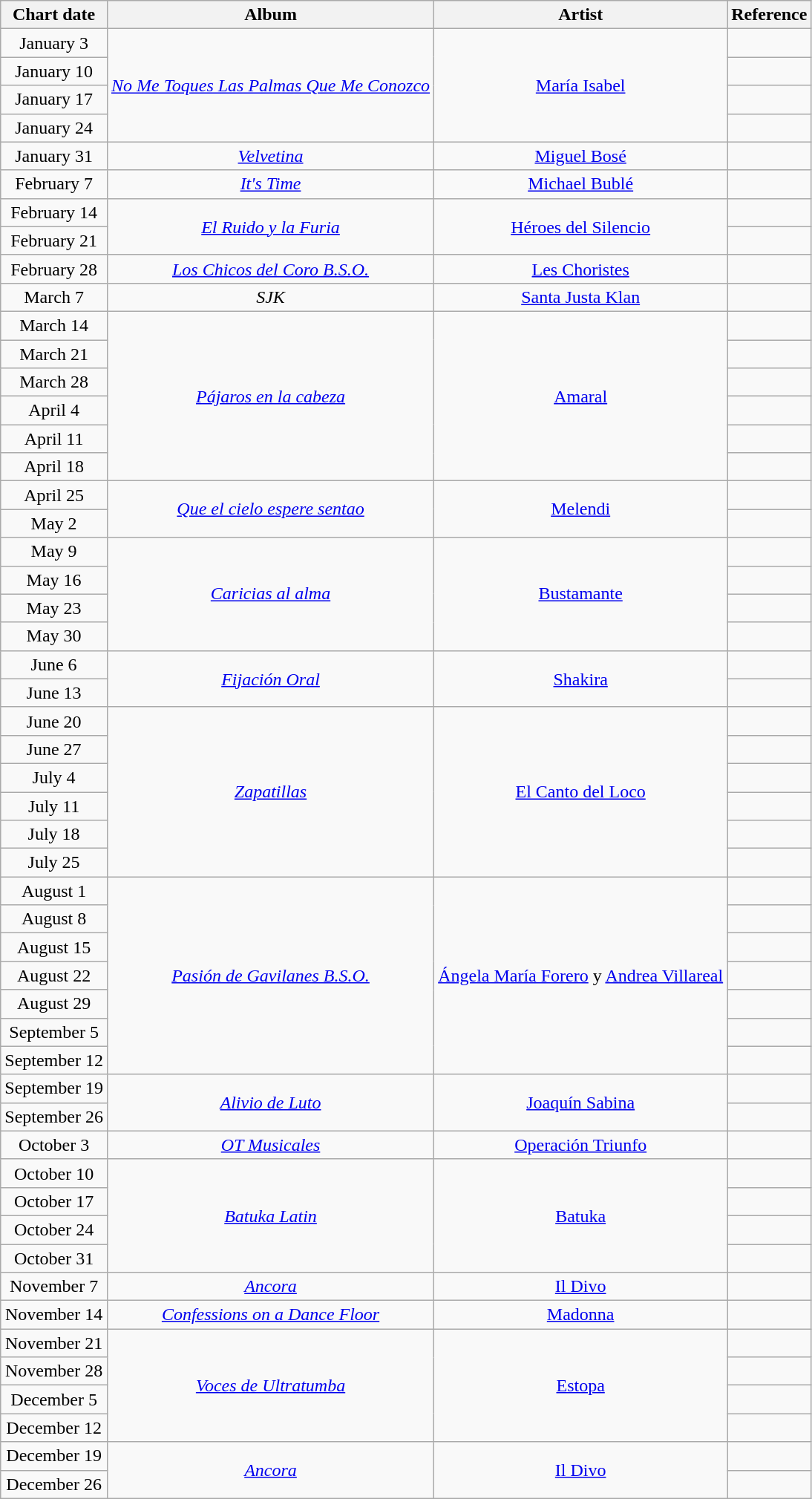<table class="wikitable" style="text-align: center">
<tr>
<th width="">Chart date</th>
<th width="">Album</th>
<th width="">Artist</th>
<th width="" class="unsortable">Reference</th>
</tr>
<tr>
<td>January 3</td>
<td rowspan="4"><em><a href='#'>No Me Toques Las Palmas Que Me Conozco</a></em></td>
<td rowspan="4"><a href='#'>María Isabel</a></td>
<td></td>
</tr>
<tr>
<td>January 10</td>
<td></td>
</tr>
<tr>
<td>January 17</td>
<td></td>
</tr>
<tr>
<td>January 24</td>
<td></td>
</tr>
<tr>
<td>January 31</td>
<td><em><a href='#'>Velvetina</a></em></td>
<td><a href='#'>Miguel Bosé</a></td>
<td></td>
</tr>
<tr>
<td>February 7</td>
<td><em><a href='#'>It's Time</a></em></td>
<td><a href='#'>Michael Bublé</a></td>
<td></td>
</tr>
<tr>
<td>February 14</td>
<td rowspan = "2"><em><a href='#'>El Ruido y la Furia</a></em></td>
<td rowspan = "2"><a href='#'>Héroes del Silencio</a></td>
<td></td>
</tr>
<tr>
<td>February 21</td>
<td></td>
</tr>
<tr>
<td>February 28</td>
<td><em><a href='#'>Los Chicos del Coro B.S.O.</a></em></td>
<td><a href='#'>Les Choristes</a></td>
<td></td>
</tr>
<tr>
<td>March 7</td>
<td><em>SJK</em></td>
<td><a href='#'>Santa Justa Klan</a></td>
<td></td>
</tr>
<tr>
<td>March 14</td>
<td rowspan = "6"><em><a href='#'>Pájaros en la cabeza</a></em></td>
<td rowspan = "6"><a href='#'>Amaral</a></td>
<td></td>
</tr>
<tr>
<td>March 21</td>
<td></td>
</tr>
<tr>
<td>March 28</td>
<td></td>
</tr>
<tr>
<td>April 4</td>
<td></td>
</tr>
<tr>
<td>April 11</td>
<td></td>
</tr>
<tr>
<td>April 18</td>
<td></td>
</tr>
<tr>
<td>April 25</td>
<td rowspan="2"><em><a href='#'>Que el cielo espere sentao</a></em></td>
<td rowspan="2"><a href='#'>Melendi</a></td>
<td></td>
</tr>
<tr>
<td>May 2</td>
<td></td>
</tr>
<tr>
<td>May 9</td>
<td rowspan="4"><em><a href='#'>Caricias al alma</a></em></td>
<td rowspan="4"><a href='#'>Bustamante</a></td>
<td></td>
</tr>
<tr>
<td>May 16</td>
<td></td>
</tr>
<tr>
<td>May 23</td>
<td></td>
</tr>
<tr>
<td>May 30</td>
<td></td>
</tr>
<tr>
<td>June 6</td>
<td rowspan="2"><em><a href='#'>Fijación Oral</a></em></td>
<td rowspan="2"><a href='#'>Shakira</a></td>
<td></td>
</tr>
<tr>
<td>June 13</td>
<td></td>
</tr>
<tr>
<td>June 20</td>
<td rowspan="6"><em><a href='#'>Zapatillas</a></em></td>
<td rowspan="6"><a href='#'>El Canto del Loco</a></td>
<td></td>
</tr>
<tr>
<td>June 27</td>
<td></td>
</tr>
<tr>
<td>July 4</td>
<td></td>
</tr>
<tr>
<td>July 11</td>
<td></td>
</tr>
<tr>
<td>July 18</td>
<td></td>
</tr>
<tr>
<td>July 25</td>
<td></td>
</tr>
<tr>
<td>August 1</td>
<td rowspan="7"><em><a href='#'>Pasión de Gavilanes B.S.O.</a></em></td>
<td rowspan="7"><a href='#'>Ángela María Forero</a> y <a href='#'>Andrea Villareal</a></td>
<td></td>
</tr>
<tr>
<td>August 8</td>
<td></td>
</tr>
<tr>
<td>August 15</td>
<td></td>
</tr>
<tr>
<td>August 22</td>
<td></td>
</tr>
<tr>
<td>August 29</td>
<td></td>
</tr>
<tr>
<td>September 5</td>
<td></td>
</tr>
<tr>
<td>September 12</td>
<td></td>
</tr>
<tr>
<td>September 19</td>
<td rowspan="2"><em><a href='#'>Alivio de Luto</a></em></td>
<td rowspan="2"><a href='#'>Joaquín Sabina</a></td>
<td></td>
</tr>
<tr>
<td>September 26</td>
<td></td>
</tr>
<tr>
<td>October 3</td>
<td><em><a href='#'>OT Musicales</a></em></td>
<td><a href='#'>Operación Triunfo</a></td>
<td></td>
</tr>
<tr>
<td>October 10</td>
<td rowspan="4"><em><a href='#'>Batuka Latin</a></em></td>
<td rowspan="4"><a href='#'>Batuka</a></td>
<td></td>
</tr>
<tr>
<td>October 17</td>
<td></td>
</tr>
<tr>
<td>October 24</td>
<td></td>
</tr>
<tr>
<td>October 31</td>
<td></td>
</tr>
<tr>
<td>November 7</td>
<td><em><a href='#'>Ancora</a></em></td>
<td><a href='#'>Il Divo</a></td>
<td></td>
</tr>
<tr>
<td>November 14</td>
<td><em><a href='#'>Confessions on a Dance Floor</a></em></td>
<td><a href='#'>Madonna</a></td>
<td></td>
</tr>
<tr>
<td>November 21</td>
<td rowspan="4"><em><a href='#'>Voces de Ultratumba</a></em></td>
<td rowspan="4"><a href='#'>Estopa</a></td>
<td></td>
</tr>
<tr>
<td>November 28</td>
<td></td>
</tr>
<tr>
<td>December 5</td>
<td></td>
</tr>
<tr>
<td>December 12</td>
<td></td>
</tr>
<tr>
<td>December 19</td>
<td rowspan="2"><em><a href='#'>Ancora</a></em></td>
<td rowspan="2"><a href='#'>Il Divo</a></td>
<td></td>
</tr>
<tr>
<td>December 26</td>
<td></td>
</tr>
</table>
